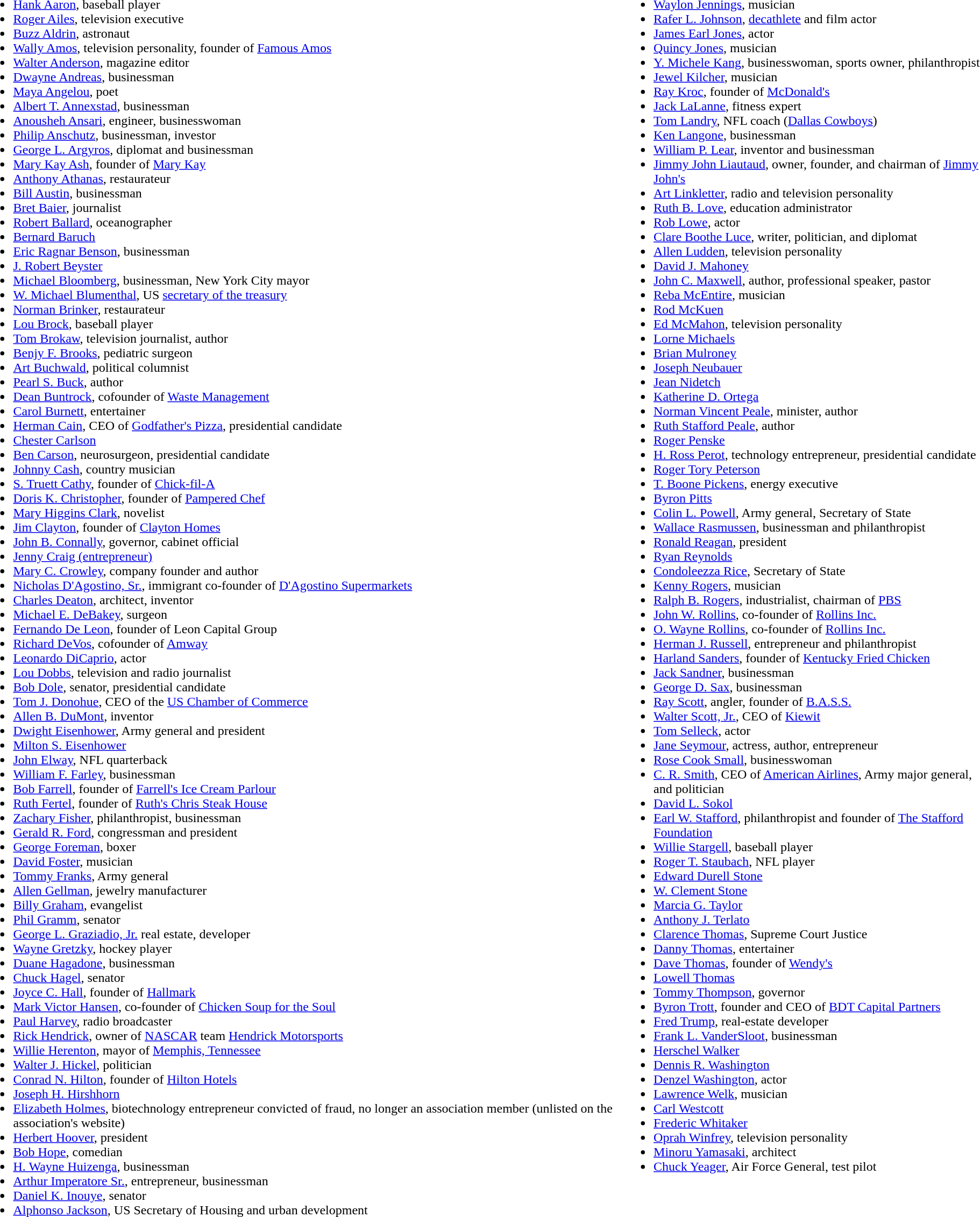<table>
<tr>
<td></td>
<td></td>
<td></td>
</tr>
<tr>
<td valign="Top"><br><ul><li><a href='#'>Hank Aaron</a>, baseball player</li><li><a href='#'>Roger Ailes</a>, television executive</li><li><a href='#'>Buzz Aldrin</a>, astronaut</li><li><a href='#'>Wally Amos</a>,  television personality, founder of <a href='#'>Famous Amos</a></li><li><a href='#'>Walter Anderson</a>, magazine editor</li><li><a href='#'>Dwayne Andreas</a>, businessman</li><li><a href='#'>Maya Angelou</a>, poet</li><li><a href='#'>Albert T. Annexstad</a>, businessman</li><li><a href='#'>Anousheh Ansari</a>, engineer, businesswoman</li><li><a href='#'>Philip Anschutz</a>, businessman, investor</li><li><a href='#'>George L. Argyros</a>, diplomat and businessman</li><li><a href='#'>Mary Kay Ash</a>, founder of <a href='#'>Mary Kay</a></li><li><a href='#'>Anthony Athanas</a>, restaurateur</li><li><a href='#'>Bill Austin</a>, businessman</li><li><a href='#'>Bret Baier</a>, journalist</li><li><a href='#'>Robert Ballard</a>, oceanographer</li><li><a href='#'>Bernard Baruch</a></li><li><a href='#'>Eric Ragnar Benson</a>, businessman</li><li><a href='#'>J. Robert Beyster</a></li><li><a href='#'>Michael Bloomberg</a>, businessman, New York City mayor</li><li><a href='#'>W. Michael Blumenthal</a>, US <a href='#'>secretary of the treasury</a></li><li><a href='#'>Norman Brinker</a>, restaurateur</li><li><a href='#'>Lou Brock</a>, baseball player</li><li><a href='#'>Tom Brokaw</a>, television journalist, author</li><li><a href='#'>Benjy F. Brooks</a>, pediatric surgeon</li><li><a href='#'>Art Buchwald</a>, political columnist</li><li><a href='#'>Pearl S. Buck</a>, author</li><li><a href='#'>Dean Buntrock</a>, cofounder of <a href='#'>Waste Management</a></li><li><a href='#'>Carol Burnett</a>, entertainer</li><li><a href='#'>Herman Cain</a>, CEO of <a href='#'>Godfather's Pizza</a>, presidential candidate</li><li><a href='#'>Chester Carlson</a></li><li><a href='#'>Ben Carson</a>, neurosurgeon, presidential candidate</li><li><a href='#'>Johnny Cash</a>, country musician</li><li><a href='#'>S. Truett Cathy</a>, founder of <a href='#'>Chick-fil-A</a></li><li><a href='#'>Doris K. Christopher</a>, founder of <a href='#'>Pampered Chef</a></li><li><a href='#'>Mary Higgins Clark</a>, novelist</li><li><a href='#'>Jim Clayton</a>, founder of <a href='#'>Clayton Homes</a></li><li><a href='#'>John B. Connally</a>, governor, cabinet official</li><li><a href='#'>Jenny Craig (entrepreneur)</a></li><li><a href='#'>Mary C. Crowley</a>, company founder and author</li><li><a href='#'>Nicholas D'Agostino, Sr.</a>, immigrant co-founder of <a href='#'>D'Agostino Supermarkets</a></li><li><a href='#'>Charles Deaton</a>, architect, inventor</li><li><a href='#'>Michael E. DeBakey</a>, surgeon</li><li><a href='#'>Fernando De Leon</a>, founder of Leon Capital Group</li><li><a href='#'>Richard DeVos</a>, cofounder of <a href='#'>Amway</a></li><li><a href='#'>Leonardo DiCaprio</a>, actor</li><li><a href='#'>Lou Dobbs</a>, television and radio journalist</li><li><a href='#'>Bob Dole</a>, senator, presidential candidate</li><li><a href='#'>Tom J. Donohue</a>, CEO of the <a href='#'>US Chamber of Commerce</a></li><li><a href='#'>Allen B. DuMont</a>, inventor</li><li><a href='#'>Dwight Eisenhower</a>, Army general and president</li><li><a href='#'>Milton S. Eisenhower</a></li><li><a href='#'>John Elway</a>, NFL quarterback</li><li><a href='#'>William F. Farley</a>, businessman</li><li><a href='#'>Bob Farrell</a>, founder of <a href='#'>Farrell's Ice Cream Parlour</a></li><li><a href='#'>Ruth Fertel</a>, founder of <a href='#'>Ruth's Chris Steak House</a></li><li><a href='#'>Zachary Fisher</a>, philanthropist, businessman</li><li><a href='#'>Gerald R. Ford</a>, congressman and president</li><li><a href='#'>George Foreman</a>, boxer</li><li><a href='#'>David Foster</a>, musician</li><li><a href='#'>Tommy Franks</a>, Army general</li><li><a href='#'>Allen Gellman</a>, jewelry manufacturer</li><li><a href='#'>Billy Graham</a>, evangelist</li><li><a href='#'>Phil Gramm</a>, senator</li><li><a href='#'>George L. Graziadio, Jr.</a> real estate, developer</li><li><a href='#'>Wayne Gretzky</a>, hockey player</li><li><a href='#'>Duane Hagadone</a>, businessman</li><li><a href='#'>Chuck Hagel</a>, senator</li><li><a href='#'>Joyce C. Hall</a>, founder of <a href='#'>Hallmark</a></li><li><a href='#'>Mark Victor Hansen</a>, co-founder of <a href='#'>Chicken Soup for the Soul</a></li><li><a href='#'>Paul Harvey</a>, radio broadcaster</li><li><a href='#'>Rick Hendrick</a>, owner of <a href='#'>NASCAR</a> team <a href='#'>Hendrick Motorsports</a></li><li><a href='#'>Willie Herenton</a>, mayor of <a href='#'>Memphis, Tennessee</a></li><li><a href='#'>Walter J. Hickel</a>, politician</li><li><a href='#'>Conrad N. Hilton</a>, founder of <a href='#'>Hilton Hotels</a></li><li><a href='#'>Joseph H. Hirshhorn</a></li><li><a href='#'>Elizabeth Holmes</a>, biotechnology entrepreneur convicted of fraud, no longer an association member (unlisted on the association's website)</li><li><a href='#'>Herbert Hoover</a>, president</li><li><a href='#'>Bob Hope</a>, comedian</li><li><a href='#'>H. Wayne Huizenga</a>, businessman</li><li><a href='#'>Arthur Imperatore Sr.</a>, entrepreneur, businessman</li><li><a href='#'>Daniel K. Inouye</a>, senator</li><li><a href='#'>Alphonso Jackson</a>, US Secretary of Housing and urban development</li></ul></td>
<td valign="Top"><br><ul><li><a href='#'>Waylon Jennings</a>, musician</li><li><a href='#'>Rafer L. Johnson</a>, <a href='#'>decathlete</a> and film actor</li><li><a href='#'>James Earl Jones</a>, actor</li><li><a href='#'>Quincy Jones</a>, musician</li><li><a href='#'>Y. Michele Kang</a>, businesswoman, sports owner, philanthropist</li><li><a href='#'>Jewel Kilcher</a>, musician</li><li><a href='#'>Ray Kroc</a>, founder of <a href='#'>McDonald's</a></li><li><a href='#'>Jack LaLanne</a>, fitness expert</li><li><a href='#'>Tom Landry</a>, NFL coach (<a href='#'>Dallas Cowboys</a>)</li><li><a href='#'>Ken Langone</a>, businessman</li><li><a href='#'>William P. Lear</a>, inventor and businessman</li><li><a href='#'>Jimmy John Liautaud</a>, owner, founder, and chairman of <a href='#'>Jimmy John's</a></li><li><a href='#'>Art Linkletter</a>, radio and television personality</li><li><a href='#'>Ruth B. Love</a>, education administrator</li><li><a href='#'>Rob Lowe</a>, actor</li><li><a href='#'>Clare Boothe Luce</a>, writer, politician, and diplomat</li><li><a href='#'>Allen Ludden</a>, television personality</li><li><a href='#'>David J. Mahoney</a></li><li><a href='#'>John C. Maxwell</a>, author, professional speaker, pastor</li><li><a href='#'>Reba McEntire</a>, musician</li><li><a href='#'>Rod McKuen</a></li><li><a href='#'>Ed McMahon</a>, television personality</li><li><a href='#'>Lorne Michaels</a></li><li><a href='#'>Brian Mulroney</a></li><li><a href='#'>Joseph Neubauer</a></li><li><a href='#'>Jean Nidetch</a></li><li><a href='#'>Katherine D. Ortega</a></li><li><a href='#'>Norman Vincent Peale</a>, minister, author</li><li><a href='#'>Ruth Stafford Peale</a>, author</li><li><a href='#'>Roger Penske</a></li><li><a href='#'>H. Ross Perot</a>, technology entrepreneur, presidential candidate</li><li><a href='#'>Roger Tory Peterson</a></li><li><a href='#'>T. Boone Pickens</a>, energy executive</li><li><a href='#'>Byron Pitts</a></li><li><a href='#'>Colin L. Powell</a>, Army general, Secretary of State</li><li><a href='#'>Wallace Rasmussen</a>, businessman and philanthropist</li><li><a href='#'>Ronald Reagan</a>, president</li><li><a href='#'>Ryan Reynolds</a></li><li><a href='#'>Condoleezza Rice</a>, Secretary of State</li><li><a href='#'>Kenny Rogers</a>, musician</li><li><a href='#'>Ralph B. Rogers</a>, industrialist, chairman of <a href='#'>PBS</a></li><li><a href='#'>John W. Rollins</a>, co-founder of <a href='#'>Rollins Inc.</a></li><li><a href='#'>O. Wayne Rollins</a>, co-founder of <a href='#'>Rollins Inc.</a></li><li><a href='#'>Herman J. Russell</a>, entrepreneur and philanthropist</li><li><a href='#'>Harland Sanders</a>, founder of <a href='#'>Kentucky Fried Chicken</a></li><li><a href='#'>Jack Sandner</a>, businessman</li><li><a href='#'>George D. Sax</a>, businessman</li><li><a href='#'>Ray Scott</a>, angler, founder of <a href='#'>B.A.S.S.</a></li><li><a href='#'>Walter Scott, Jr.</a>, CEO of <a href='#'>Kiewit</a></li><li><a href='#'>Tom Selleck</a>, actor</li><li><a href='#'>Jane Seymour</a>, actress, author, entrepreneur</li><li><a href='#'>Rose Cook Small</a>, businesswoman</li><li><a href='#'>C. R. Smith</a>, CEO of <a href='#'>American Airlines</a>, Army major general, and politician</li><li><a href='#'>David L. Sokol</a></li><li><a href='#'>Earl W. Stafford</a>, philanthropist and founder of <a href='#'>The Stafford Foundation</a></li><li><a href='#'>Willie Stargell</a>, baseball player</li><li><a href='#'>Roger T. Staubach</a>, NFL player</li><li><a href='#'>Edward Durell Stone</a></li><li><a href='#'>W. Clement Stone</a></li><li><a href='#'>Marcia G. Taylor</a></li><li><a href='#'>Anthony J. Terlato</a></li><li><a href='#'>Clarence Thomas</a>, Supreme Court Justice</li><li><a href='#'>Danny Thomas</a>, entertainer</li><li><a href='#'>Dave Thomas</a>, founder of <a href='#'>Wendy's</a></li><li><a href='#'>Lowell Thomas</a></li><li><a href='#'>Tommy Thompson</a>, governor</li><li><a href='#'>Byron Trott</a>, founder and CEO of <a href='#'>BDT Capital Partners</a></li><li><a href='#'>Fred Trump</a>, real-estate developer</li><li><a href='#'>Frank L. VanderSloot</a>, businessman</li><li><a href='#'>Herschel Walker</a></li><li><a href='#'>Dennis R. Washington</a></li><li><a href='#'>Denzel Washington</a>, actor</li><li><a href='#'>Lawrence Welk</a>, musician</li><li><a href='#'>Carl Westcott</a></li><li><a href='#'>Frederic Whitaker</a></li><li><a href='#'>Oprah Winfrey</a>, television personality</li><li><a href='#'>Minoru Yamasaki</a>, architect</li><li><a href='#'>Chuck Yeager</a>, Air Force General, test pilot</li></ul></td>
<td></td>
</tr>
</table>
